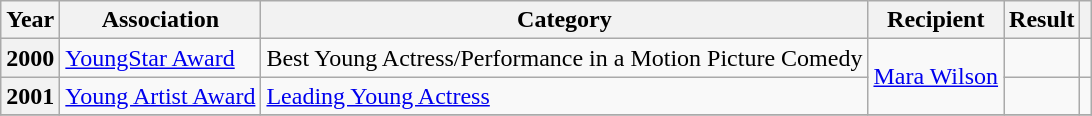<table class="wikitable unsortable plainrowheaders">
<tr>
<th>Year</th>
<th>Association</th>
<th>Category</th>
<th>Recipient</th>
<th>Result</th>
<th></th>
</tr>
<tr>
<th scope="row">2000</th>
<td><a href='#'>YoungStar Award</a></td>
<td>Best Young Actress/Performance in a Motion Picture Comedy</td>
<td rowspan="2"><a href='#'>Mara Wilson</a></td>
<td></td>
<td style="text-align:center;"></td>
</tr>
<tr>
<th scope="row">2001</th>
<td><a href='#'>Young Artist Award</a></td>
<td><a href='#'>Leading Young Actress</a></td>
<td></td>
<td style="text-align:center;"></td>
</tr>
<tr>
</tr>
</table>
